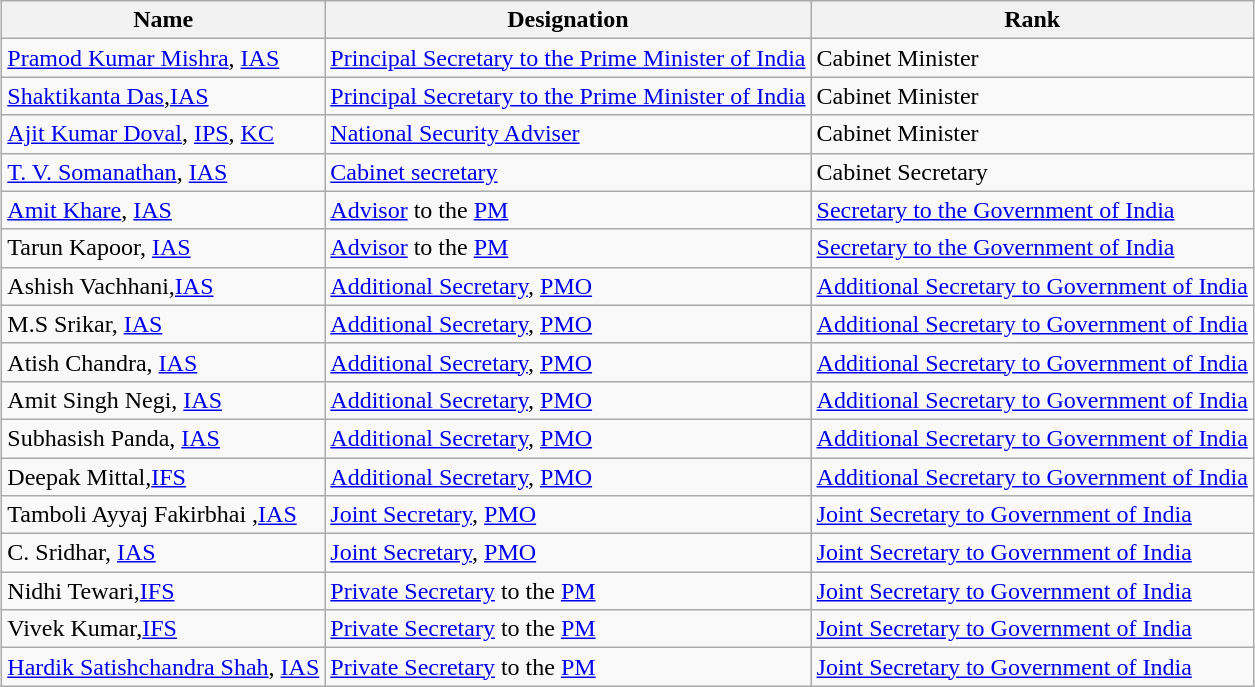<table class="wikitable mw-collapsible" style="margin:1ex 0 1ex 1ex;">
<tr>
<th>Name</th>
<th>Designation</th>
<th>Rank</th>
</tr>
<tr>
<td><a href='#'>Pramod Kumar Mishra</a>, <a href='#'>IAS</a></td>
<td><a href='#'>Principal Secretary to the Prime Minister of India</a></td>
<td>Cabinet Minister</td>
</tr>
<tr>
<td><a href='#'>Shaktikanta Das</a>,<a href='#'>IAS</a></td>
<td><a href='#'>Principal Secretary to the Prime Minister of India</a></td>
<td>Cabinet Minister</td>
</tr>
<tr>
<td><a href='#'>Ajit Kumar Doval</a>, <a href='#'>IPS</a>, <a href='#'>KC</a></td>
<td><a href='#'>National Security Adviser</a></td>
<td>Cabinet Minister</td>
</tr>
<tr>
<td><a href='#'>T. V. Somanathan</a>, <a href='#'>IAS</a></td>
<td><a href='#'>Cabinet secretary</a></td>
<td>Cabinet Secretary</td>
</tr>
<tr>
<td><a href='#'>Amit Khare</a>, <a href='#'>IAS</a></td>
<td><a href='#'>Advisor</a> to the <a href='#'>PM</a></td>
<td><a href='#'>Secretary to the Government of India</a></td>
</tr>
<tr>
<td>Tarun Kapoor, <a href='#'>IAS</a></td>
<td><a href='#'>Advisor</a> to the <a href='#'>PM</a></td>
<td><a href='#'>Secretary to the Government of India</a></td>
</tr>
<tr>
<td>Ashish Vachhani,<a href='#'>IAS</a></td>
<td><a href='#'>Additional Secretary</a>, <a href='#'>PMO</a></td>
<td><a href='#'>Additional Secretary to Government of India</a></td>
</tr>
<tr>
<td>M.S Srikar, <a href='#'>IAS</a></td>
<td><a href='#'>Additional Secretary</a>, <a href='#'>PMO</a></td>
<td><a href='#'>Additional Secretary to Government of India</a></td>
</tr>
<tr>
<td>Atish Chandra, <a href='#'>IAS</a></td>
<td><a href='#'>Additional Secretary</a>, <a href='#'>PMO</a></td>
<td><a href='#'>Additional Secretary to Government of India</a></td>
</tr>
<tr>
<td>Amit Singh Negi, <a href='#'>IAS</a></td>
<td><a href='#'>Additional Secretary</a>, <a href='#'>PMO</a></td>
<td><a href='#'>Additional Secretary to Government of India</a></td>
</tr>
<tr>
<td>Subhasish Panda, <a href='#'>IAS</a></td>
<td><a href='#'>Additional Secretary</a>, <a href='#'>PMO</a></td>
<td><a href='#'>Additional Secretary to Government of India</a></td>
</tr>
<tr>
<td>Deepak Mittal,<a href='#'>IFS</a></td>
<td><a href='#'>Additional Secretary</a>, <a href='#'>PMO</a></td>
<td><a href='#'>Additional Secretary to Government of India</a></td>
</tr>
<tr>
<td>Tamboli Ayyaj Fakirbhai ,<a href='#'>IAS</a></td>
<td><a href='#'>Joint Secretary</a>, <a href='#'>PMO</a></td>
<td><a href='#'>Joint Secretary to Government of India</a></td>
</tr>
<tr>
<td>C. Sridhar, <a href='#'>IAS</a></td>
<td><a href='#'>Joint Secretary</a>, <a href='#'>PMO</a></td>
<td><a href='#'>Joint Secretary to Government of India</a></td>
</tr>
<tr>
<td>Nidhi Tewari,<a href='#'>IFS</a></td>
<td><a href='#'>Private Secretary</a> to the <a href='#'>PM</a></td>
<td><a href='#'>Joint Secretary to Government of India</a></td>
</tr>
<tr>
<td>Vivek Kumar,<a href='#'>IFS</a></td>
<td><a href='#'>Private Secretary</a> to the <a href='#'>PM</a></td>
<td><a href='#'>Joint Secretary to Government of India</a></td>
</tr>
<tr>
<td><a href='#'>Hardik Satishchandra Shah</a>, <a href='#'>IAS</a></td>
<td><a href='#'>Private Secretary</a> to the <a href='#'>PM</a></td>
<td><a href='#'>Joint Secretary to Government of India</a></td>
</tr>
</table>
